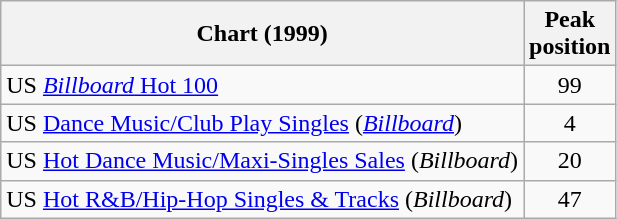<table Class = "wikitable sortable">
<tr>
<th>Chart (1999)</th>
<th>Peak<br>position</th>
</tr>
<tr>
<td>US <a href='#'><em>Billboard</em> Hot 100</a></td>
<td align=center>99</td>
</tr>
<tr>
<td>US <a href='#'>Dance Music/Club Play Singles</a> (<em><a href='#'>Billboard</a></em>)</td>
<td align=center>4</td>
</tr>
<tr>
<td>US <a href='#'>Hot Dance Music/Maxi-Singles Sales</a> (<em>Billboard</em>)</td>
<td align=center>20</td>
</tr>
<tr>
<td>US <a href='#'>Hot R&B/Hip-Hop Singles & Tracks</a> (<em>Billboard</em>)</td>
<td align=center>47</td>
</tr>
</table>
